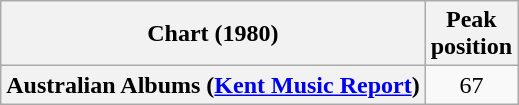<table class="wikitable sortable plainrowheaders" style="text-align:center">
<tr>
<th scope="col">Chart (1980)</th>
<th scope="col">Peak<br> position</th>
</tr>
<tr>
<th scope="row">Australian Albums (<a href='#'>Kent Music Report</a>)</th>
<td align="center">67</td>
</tr>
</table>
